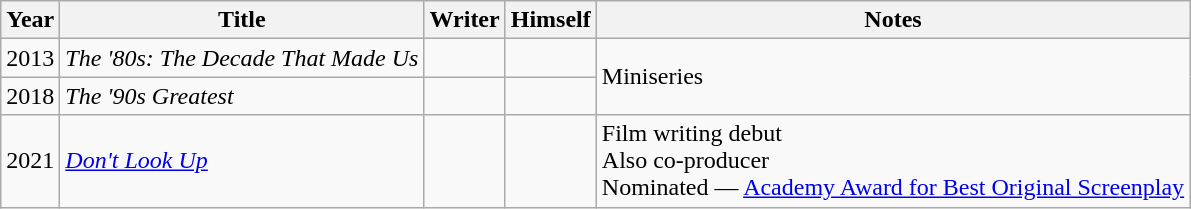<table class="wikitable">
<tr>
<th>Year</th>
<th>Title</th>
<th>Writer</th>
<th>Himself</th>
<th>Notes</th>
</tr>
<tr>
<td>2013</td>
<td><em>The '80s: The Decade That Made Us</em></td>
<td></td>
<td></td>
<td rowspan="2">Miniseries</td>
</tr>
<tr>
<td>2018</td>
<td><em>The '90s Greatest</em></td>
<td></td>
<td></td>
</tr>
<tr>
<td>2021</td>
<td><em><a href='#'>Don't Look Up</a></em></td>
<td></td>
<td></td>
<td>Film writing debut <br> Also co-producer <br> Nominated — <a href='#'>Academy Award for Best Original Screenplay</a></td>
</tr>
</table>
